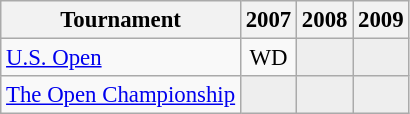<table class="wikitable" style="font-size:95%;text-align:center;">
<tr>
<th>Tournament</th>
<th>2007</th>
<th>2008</th>
<th>2009</th>
</tr>
<tr>
<td align=left><a href='#'>U.S. Open</a></td>
<td>WD</td>
<td style="background:#eeeeee;"></td>
<td style="background:#eeeeee;"></td>
</tr>
<tr>
<td align=left><a href='#'>The Open Championship</a></td>
<td style="background:#eeeeee;"></td>
<td style="background:#eeeeee;"></td>
<td style="background:#eeeeee;"></td>
</tr>
</table>
